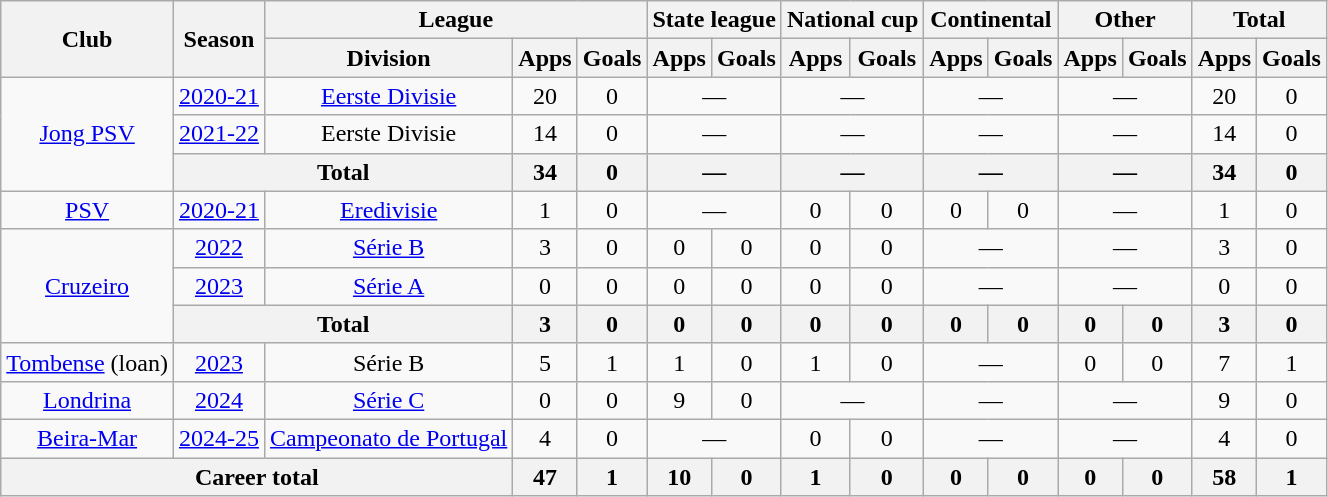<table class="wikitable" style="text-align:center">
<tr>
<th rowspan="2">Club</th>
<th rowspan="2">Season</th>
<th colspan="3">League</th>
<th colspan="2">State league</th>
<th colspan="2">National cup</th>
<th colspan="2">Continental</th>
<th colspan="2">Other</th>
<th colspan="2">Total</th>
</tr>
<tr>
<th>Division</th>
<th>Apps</th>
<th>Goals</th>
<th>Apps</th>
<th>Goals</th>
<th>Apps</th>
<th>Goals</th>
<th>Apps</th>
<th>Goals</th>
<th>Apps</th>
<th>Goals</th>
<th>Apps</th>
<th>Goals</th>
</tr>
<tr>
<td rowspan="3"><a href='#'>Jong PSV</a></td>
<td><a href='#'>2020-21</a></td>
<td><a href='#'>Eerste Divisie</a></td>
<td>20</td>
<td>0</td>
<td colspan="2">—</td>
<td colspan="2">—</td>
<td colspan="2">—</td>
<td colspan="2">—</td>
<td>20</td>
<td>0</td>
</tr>
<tr>
<td><a href='#'>2021-22</a></td>
<td>Eerste Divisie</td>
<td>14</td>
<td>0</td>
<td colspan="2">—</td>
<td colspan="2">—</td>
<td colspan="2">—</td>
<td colspan="2">—</td>
<td>14</td>
<td>0</td>
</tr>
<tr>
<th colspan="2">Total</th>
<th>34</th>
<th>0</th>
<th colspan="2">—</th>
<th colspan="2">—</th>
<th colspan="2">—</th>
<th colspan="2">—</th>
<th>34</th>
<th>0</th>
</tr>
<tr>
<td><a href='#'>PSV</a></td>
<td><a href='#'>2020-21</a></td>
<td><a href='#'>Eredivisie</a></td>
<td>1</td>
<td>0</td>
<td colspan="2">—</td>
<td>0</td>
<td>0</td>
<td>0</td>
<td>0</td>
<td colspan="2">—</td>
<td>1</td>
<td>0</td>
</tr>
<tr>
<td rowspan="3"><a href='#'>Cruzeiro</a></td>
<td><a href='#'>2022</a></td>
<td><a href='#'>Série B</a></td>
<td>3</td>
<td>0</td>
<td>0</td>
<td>0</td>
<td>0</td>
<td>0</td>
<td colspan="2">—</td>
<td colspan="2">—</td>
<td>3</td>
<td>0</td>
</tr>
<tr>
<td><a href='#'>2023</a></td>
<td><a href='#'>Série A</a></td>
<td>0</td>
<td>0</td>
<td>0</td>
<td>0</td>
<td>0</td>
<td>0</td>
<td colspan="2">—</td>
<td colspan="2">—</td>
<td>0</td>
<td>0</td>
</tr>
<tr>
<th colspan="2">Total</th>
<th>3</th>
<th>0</th>
<th>0</th>
<th>0</th>
<th>0</th>
<th>0</th>
<th>0</th>
<th>0</th>
<th>0</th>
<th>0</th>
<th>3</th>
<th>0</th>
</tr>
<tr>
<td><a href='#'>Tombense</a> (loan)</td>
<td><a href='#'>2023</a></td>
<td>Série B</td>
<td>5</td>
<td>1</td>
<td>1</td>
<td>0</td>
<td>1</td>
<td>0</td>
<td colspan="2">—</td>
<td>0</td>
<td>0</td>
<td>7</td>
<td>1</td>
</tr>
<tr>
<td><a href='#'>Londrina</a></td>
<td><a href='#'>2024</a></td>
<td><a href='#'>Série C</a></td>
<td>0</td>
<td>0</td>
<td>9</td>
<td>0</td>
<td colspan="2">—</td>
<td colspan="2">—</td>
<td colspan="2">—</td>
<td>9</td>
<td>0</td>
</tr>
<tr>
<td><a href='#'>Beira-Mar</a></td>
<td><a href='#'>2024-25</a></td>
<td><a href='#'>Campeonato de Portugal</a></td>
<td>4</td>
<td>0</td>
<td colspan="2">—</td>
<td>0</td>
<td>0</td>
<td colspan="2">—</td>
<td colspan="2">—</td>
<td>4</td>
<td>0</td>
</tr>
<tr>
<th colspan="3">Career total</th>
<th>47</th>
<th>1</th>
<th>10</th>
<th>0</th>
<th>1</th>
<th>0</th>
<th>0</th>
<th>0</th>
<th>0</th>
<th>0</th>
<th>58</th>
<th>1</th>
</tr>
</table>
